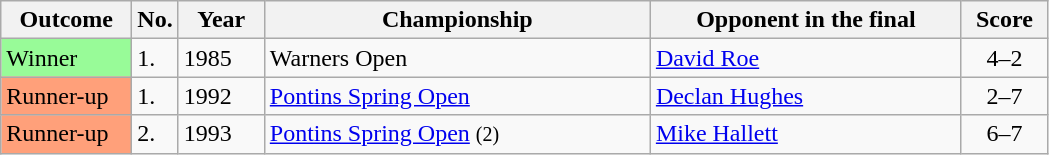<table class="wikitable">
<tr>
<th width="80">Outcome</th>
<th width="20">No.</th>
<th width="50">Year</th>
<th style="width:250px;">Championship</th>
<th style="width:200px;">Opponent in the final</th>
<th style="width:50px;">Score</th>
</tr>
<tr>
<td style="background:#98FB98">Winner</td>
<td>1.</td>
<td>1985</td>
<td>Warners Open</td>
<td> <a href='#'>David Roe</a></td>
<td align=center>4–2</td>
</tr>
<tr>
<td style="background:#ffa07a;">Runner-up</td>
<td>1.</td>
<td>1992</td>
<td><a href='#'>Pontins Spring Open</a></td>
<td> <a href='#'>Declan Hughes</a></td>
<td align=center>2–7</td>
</tr>
<tr>
<td style="background:#ffa07a;">Runner-up</td>
<td>2.</td>
<td>1993</td>
<td><a href='#'>Pontins Spring Open</a> <small>(2)</small></td>
<td> <a href='#'>Mike Hallett</a></td>
<td align=center>6–7</td>
</tr>
</table>
